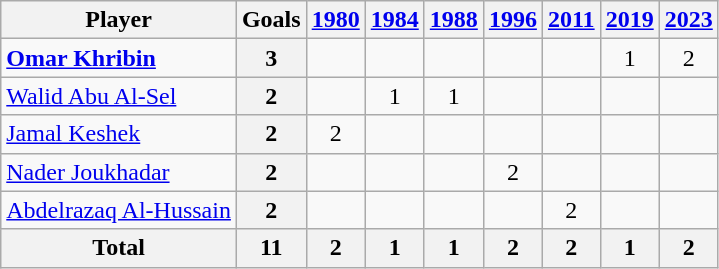<table class="wikitable sortable">
<tr>
<th>Player</th>
<th>Goals</th>
<th><a href='#'>1980</a></th>
<th><a href='#'>1984</a></th>
<th><a href='#'>1988</a></th>
<th><a href='#'>1996</a></th>
<th><a href='#'>2011</a></th>
<th><a href='#'>2019</a></th>
<th><a href='#'>2023</a></th>
</tr>
<tr>
<td><strong><a href='#'>Omar Khribin</a></strong></td>
<th>3</th>
<td></td>
<td></td>
<td></td>
<td></td>
<td></td>
<td align="center">1</td>
<td align="center">2</td>
</tr>
<tr>
<td><a href='#'>Walid Abu Al-Sel</a></td>
<th>2</th>
<td></td>
<td align="center">1</td>
<td align="center">1</td>
<td></td>
<td></td>
<td></td>
<td></td>
</tr>
<tr>
<td><a href='#'>Jamal Keshek</a></td>
<th>2</th>
<td align="center">2</td>
<td></td>
<td></td>
<td></td>
<td></td>
<td></td>
<td></td>
</tr>
<tr>
<td><a href='#'>Nader Joukhadar</a></td>
<th>2</th>
<td></td>
<td></td>
<td></td>
<td align="center">2</td>
<td></td>
<td></td>
<td></td>
</tr>
<tr>
<td><a href='#'>Abdelrazaq Al-Hussain</a></td>
<th>2</th>
<td></td>
<td></td>
<td></td>
<td></td>
<td align="center">2</td>
<td></td>
<td></td>
</tr>
<tr>
<th>Total</th>
<th>11</th>
<th>2</th>
<th>1</th>
<th>1</th>
<th>2</th>
<th>2</th>
<th>1</th>
<th>2</th>
</tr>
</table>
